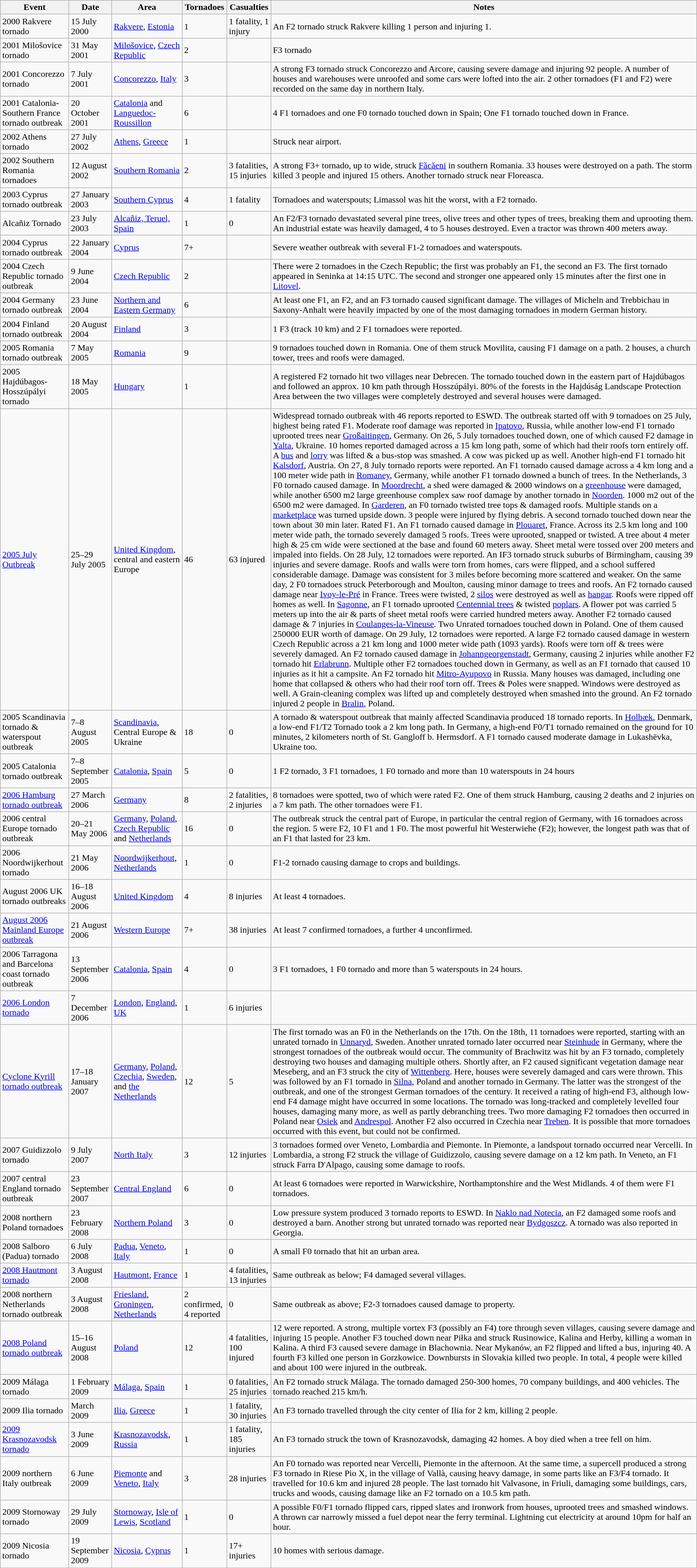<table class="wikitable sortable" style="width:100%;">
<tr>
<th scope="col" class="unsortable">Event</th>
<th>Date</th>
<th>Area</th>
<th>Tornadoes</th>
<th>Casualties</th>
<th scope="col" class="unsortable">Notes</th>
</tr>
<tr>
<td>2000 Rakvere tornado</td>
<td>15 July 2000</td>
<td><a href='#'>Rakvere</a>, <a href='#'>Estonia</a></td>
<td>1</td>
<td>1 fatality, 1 injury</td>
<td>An F2 tornado struck Rakvere killing 1 person and injuring 1.</td>
</tr>
<tr>
<td>2001 Milošovice tornado</td>
<td>31 May 2001</td>
<td><a href='#'>Milošovice</a>, <a href='#'>Czech Republic</a></td>
<td>2</td>
<td></td>
<td>F3 tornado</td>
</tr>
<tr>
<td>2001 Concorezzo tornado</td>
<td>7 July 2001</td>
<td><a href='#'>Concorezzo</a>, <a href='#'>Italy</a></td>
<td>3</td>
<td></td>
<td>A strong F3 tornado struck Concorezzo and Arcore, causing severe damage and injuring 92 people. A number of houses and warehouses were unroofed and some cars were lofted into the air. 2 other tornadoes (F1 and F2) were recorded on the same day in northern Italy. </td>
</tr>
<tr>
<td>2001 Catalonia-Southern France tornado outbreak</td>
<td>20 October 2001</td>
<td><a href='#'>Catalonia</a> and <a href='#'>Languedoc-Roussillon</a></td>
<td>6</td>
<td></td>
<td>4 F1 tornadoes and one F0 tornado touched down in Spain;  One F1 tornado touched down in France. </td>
</tr>
<tr>
<td>2002 Athens tornado</td>
<td>27 July 2002</td>
<td><a href='#'>Athens</a>, <a href='#'>Greece</a></td>
<td>1</td>
<td></td>
<td>Struck near airport.</td>
</tr>
<tr>
<td>2002 Southern Romania tornadoes</td>
<td>12 August 2002</td>
<td><a href='#'>Southern Romania</a></td>
<td>2</td>
<td>3 fatalities, 15 injuries</td>
<td>A strong F3+ tornado, up to  wide, struck <a href='#'>Făcăeni</a> in southern Romania. 33 houses were destroyed on a  path. The storm killed 3 people and injured 15 others. Another tornado struck near Floreasca.</td>
</tr>
<tr>
<td>2003 Cyprus tornado outbreak</td>
<td>27 January 2003</td>
<td><a href='#'>Southern Cyprus</a></td>
<td>4</td>
<td>1 fatality</td>
<td>Tornadoes and waterspouts; Limassol was hit the worst, with a F2 tornado.</td>
</tr>
<tr>
<td>Alcañiz Tornado</td>
<td>23 July 2003</td>
<td><a href='#'>Alcañiz, Teruel, Spain</a></td>
<td>1</td>
<td>0</td>
<td>An F2/F3 tornado devastated several pine trees, olive trees and other types of trees, breaking them and uprooting them. An industrial estate was heavily damaged, 4 to 5 houses destroyed. Even a tractor was thrown 400 meters away.</td>
</tr>
<tr>
<td>2004 Cyprus tornado outbreak</td>
<td>22 January 2004</td>
<td><a href='#'>Cyprus</a></td>
<td>7+</td>
<td></td>
<td>Severe weather outbreak with several F1-2 tornadoes and waterspouts.</td>
</tr>
<tr>
<td>2004 Czech Republic tornado outbreak</td>
<td>9 June 2004</td>
<td><a href='#'>Czech Republic</a></td>
<td>2</td>
<td></td>
<td>There were 2 tornadoes in the Czech Republic; the first was probably an F1, the second an F3. The first tornado appeared in Seninka at 14:15 UTC. The second and stronger one appeared only 15 minutes after the first one in <a href='#'>Litovel</a>.</td>
</tr>
<tr>
<td>2004 Germany tornado outbreak</td>
<td>23 June 2004</td>
<td><a href='#'>Northern and Eastern Germany</a></td>
<td>6</td>
<td></td>
<td>At least one F1, an F2, and an F3 tornado caused significant damage. The villages of Micheln and Trebbichau in Saxony-Anhalt were heavily impacted by one of the most damaging tornadoes in modern German history.</td>
</tr>
<tr>
<td>2004 Finland tornado outbreak</td>
<td>20 August 2004</td>
<td><a href='#'>Finland</a></td>
<td>3</td>
<td></td>
<td>1 F3 (track 10 km) and 2 F1 tornadoes were reported.</td>
</tr>
<tr>
<td>2005 Romania tornado outbreak</td>
<td>7 May 2005</td>
<td><a href='#'>Romania</a></td>
<td>9</td>
<td></td>
<td>9 tornadoes touched down in Romania. One of them struck Movilita, causing F1 damage on a  path. 2 houses, a church tower, trees and roofs were damaged.</td>
</tr>
<tr>
<td>2005 Hajdúbagos-Hosszúpályi tornado</td>
<td>18 May 2005</td>
<td><a href='#'>Hungary</a></td>
<td>1</td>
<td></td>
<td>A registered F2 tornado hit two villages near Debrecen. The tornado touched down in the eastern part of Hajdúbagos and followed an approx. 10 km path through Hosszúpályi. 80% of the forests in the Hajdúság Landscape Protection Area between the two villages were completely destroyed and several houses were damaged.</td>
</tr>
<tr>
<td><a href='#'>2005 July Outbreak</a></td>
<td>25–29 July 2005</td>
<td><a href='#'>United Kingdom</a>, central and eastern Europe</td>
<td>46</td>
<td>63 injured</td>
<td>Widespread tornado outbreak with 46 reports reported to ESWD. The outbreak started off with 9 tornadoes on 25 July, highest being rated F1. Moderate roof damage was reported in <a href='#'>Ipatovo</a>, Russia, while another low-end F1 tornado uprooted trees near <a href='#'>Großaitingen</a>, Germany. On 26, 5 July tornadoes touched down, one of which caused F2 damage in <a href='#'>Yalta</a>, Ukraine. 10 homes reported damaged across a 15 km long path, some of which had their roofs torn entirely off. A <a href='#'>bus</a> and <a href='#'>lorry</a> was lifted & a bus-stop was smashed. A cow was picked up as well. Another high-end F1 tornado hit <a href='#'>Kalsdorf</a>, Austria. On 27, 8 July tornado reports were reported. An F1 tornado caused damage across a 4 km long and a 100 meter wide path in <a href='#'>Romaney</a>, Germany, while another F1 tornado downed a bunch of trees. In the Netherlands, 3 F0 tornado caused damage. In <a href='#'>Moordrecht</a>, a shed were damaged & 2000 windows on a <a href='#'>greenhouse</a> were damaged, while another 6500 m2 large greenhouse complex saw roof damage by another tornado in <a href='#'>Noorden</a>. 1000 m2 out of the 6500 m2 were damaged. In <a href='#'>Garderen</a>, an F0 tornado twisted tree tops & damaged roofs. Multiple stands on a <a href='#'>marketplace</a> was turned upside down. 3 people were injured by flying debris. A second tornado touched down near the town about 30 min later. Rated F1. An F1 tornado caused damage in <a href='#'>Plouaret</a>, France. Across its 2.5 km long and 100 meter wide path, the tornado severely damaged 5 roofs. Trees were uprooted, snapped or twisted. A tree about 4 meter high & 25 cm wide were sectioned at the base and found 60 meters away. Sheet metal were tossed over 200 meters and impaled into fields. On 28 July, 12 tornadoes were reported. An IF3 tornado struck suburbs of Birmingham, causing 39 injuries and severe damage. Roofs and walls were torn from homes,  cars were flipped, and a school suffered considerable damage. Damage was consistent for 3 miles before becoming more scattered and weaker. On the same day, 2 F0 tornadoes struck Peterborough and Moulton, causing minor damage to trees and roofs. An F2 tornado caused damage near <a href='#'>Ivoy-le-Pré</a> in France. Trees were twisted, 2 <a href='#'>silos</a> were destroyed as well as <a href='#'>hangar</a>. Roofs were ripped off homes as well. In <a href='#'>Sagonne</a>, an F1 tornado uprooted <a href='#'>Centennial trees</a>  & twisted <a href='#'>poplars</a>. A flower pot was carried 5 meters up into the air & parts of sheet metal roofs were carried hundred meters away. Another F2 tornado caused damage & 7 injuries in <a href='#'>Coulanges-la-Vineuse</a>. Two Unrated tornadoes touched down in Poland. One of them caused 250000 EUR worth of damage. On 29 July, 12 tornadoes were reported. A large F2 tornado caused damage in western Czech Republic across a 21 km long and 1000 meter wide path (1093 yards). Roofs were torn off & trees were severely damaged. An F2 tornado caused damage in <a href='#'>Johanngeorgenstadt</a>, Germany, causing 2 injuries while another F2 tornado hit <a href='#'>Erlabrunn</a>. Multiple other F2 tornadoes touched down in Germany, as well as an F1 tornado that caused 10 injuries as it hit a campsite. An F2 tornado hit <a href='#'>Mitro-Ayupovo</a> in Russia. Many houses was damaged, including one home that collapsed & others who had their roof torn off. Trees & Poles were snapped. Windows were destroyed as well. A Grain-cleaning complex was lifted up and completely destroyed when smashed into the ground. An F2 tornado injured 2 people in <a href='#'>Bralin</a>, Poland. </td>
</tr>
<tr>
<td>2005 Scandinavia tornado & waterspout outbreak</td>
<td>7–8 August 2005</td>
<td><a href='#'>Scandinavia</a>, Central Europe & Ukraine</td>
<td>18</td>
<td>0</td>
<td>A tornado & waterspout outbreak that mainly affected Scandinavia produced 18 tornado reports. In <a href='#'>Holbæk</a>, Denmark, a low-end F1/T2 Tornado took a 2 km long path. In Germany, a high-end F0/T1 tornado remained on the ground for 10 minutes, 2 kilometers north of St. Gangloff b. Hermsdorf. A F1 tornado  caused moderate damage in Lukashëvka, Ukraine too. </td>
</tr>
<tr>
<td>2005 Catalonia tornado outbreak</td>
<td>7–8 September 2005</td>
<td><a href='#'>Catalonia</a>, <a href='#'>Spain</a></td>
<td>5</td>
<td>0</td>
<td>1 F2 tornado, 3 F1 tornadoes, 1 F0 tornado and more than 10 waterspouts in 24 hours </td>
</tr>
<tr>
<td><a href='#'>2006 Hamburg tornado outbreak</a></td>
<td>27 March 2006</td>
<td><a href='#'>Germany</a></td>
<td>8</td>
<td>2 fatalities, 2 injuries</td>
<td>8 tornadoes were spotted, two of which were rated F2. One of them struck Hamburg, causing 2 deaths and 2 injuries on a 7 km path. The other tornadoes were F1.</td>
</tr>
<tr>
<td>2006 central Europe tornado outbreak</td>
<td>20–21 May 2006</td>
<td><a href='#'>Germany</a>, <a href='#'>Poland</a>, <a href='#'>Czech Republic</a> and <a href='#'>Netherlands</a></td>
<td>16</td>
<td>0</td>
<td>The outbreak struck the central part of Europe, in particular the central region of Germany, with 16 tornadoes across the region. 5 were F2, 10 F1 and 1 F0. The most powerful hit Westerwiehe (F2); however, the longest path was that of an F1 that lasted for 23 km. </td>
</tr>
<tr>
<td>2006 Noordwijkerhout tornado</td>
<td>21 May 2006</td>
<td><a href='#'>Noordwijkerhout</a>, <a href='#'>Netherlands</a></td>
<td>1</td>
<td>0</td>
<td>F1-2 tornado causing damage to crops and buildings.</td>
</tr>
<tr>
<td>August 2006 UK tornado outbreaks</td>
<td>16–18 August 2006</td>
<td><a href='#'>United Kingdom</a></td>
<td>4</td>
<td>8 injuries</td>
<td>At least 4 tornadoes.</td>
</tr>
<tr>
<td><a href='#'>August 2006 Mainland Europe outbreak</a></td>
<td>21 August 2006</td>
<td><a href='#'>Western Europe</a></td>
<td>7+</td>
<td>38 injuries</td>
<td>At least 7 confirmed tornadoes, a further 4 unconfirmed.</td>
</tr>
<tr>
<td>2006 Tarragona and Barcelona coast tornado outbreak</td>
<td>13 September 2006</td>
<td><a href='#'>Catalonia</a>, <a href='#'>Spain</a></td>
<td>4</td>
<td>0</td>
<td>3 F1 tornadoes, 1 F0 tornado and more than 5 waterspouts in 24 hours. </td>
</tr>
<tr>
<td><a href='#'>2006 London tornado</a></td>
<td>7 December 2006</td>
<td><a href='#'>London</a>, <a href='#'>England</a>, <a href='#'>UK</a></td>
<td>1</td>
<td>6 injuries</td>
</tr>
<tr>
<td><a href='#'>Cyclone Kyrill tornado outbreak</a></td>
<td>17–18 January 2007</td>
<td><a href='#'>Germany</a>, <a href='#'>Poland</a>, <a href='#'>Czechia</a>, <a href='#'>Sweden</a>,<br>and <a href='#'>the Netherlands</a></td>
<td>12</td>
<td>5</td>
<td>The first tornado was an F0 in the Netherlands on the 17th. On the 18th, 11 tornadoes were reported, starting with an unrated tornado in <a href='#'>Unnaryd</a>, Sweden. Another unrated tornado later occurred near <a href='#'>Steinhude</a> in Germany, where the strongest tornadoes of the outbreak would occur. The community of Brachwitz was hit by an F3 tornado, completely destroying two houses and damaging multiple others. Shortly after, an F2 caused significant vegetation damage near Meseberg, and an F3 struck the city of <a href='#'>Wittenberg</a>. Here, houses were severely damaged and cars were thrown. This was followed by an F1 tornado in <a href='#'>Silna</a>, Poland and another tornado in Germany. The latter was the strongest of the outbreak, and one of the strongest German tornadoes of the century. It received a rating of high-end F3, although low-end F4 damage might have occurred in some locations. The tornado was long-tracked and completely levelled four houses, damaging many more, as well as partly debranching trees. Two more damaging F2 tornadoes then occurred in Poland near <a href='#'>Osiek</a> and <a href='#'>Andrespol</a>. Another F2 also occurred in Czechia near <a href='#'>Treben</a>. It is possible that more tornadoes occurred with this event, but could not be confirmed.</td>
</tr>
<tr>
<td>2007 Guidizzolo tornado</td>
<td>9 July 2007</td>
<td><a href='#'>North Italy</a></td>
<td>3</td>
<td>12 injuries</td>
<td>3 tornadoes formed over Veneto, Lombardia and Piemonte. In Piemonte, a landspout tornado occurred near Vercelli. In Lombardia, a strong F2 struck the village of Guidizzolo, causing severe damage on a 12 km path. In Veneto, an F1 struck Farra D'Alpago, causing some damage to roofs.</td>
</tr>
<tr>
<td>2007 central England tornado outbreak</td>
<td>23 September 2007</td>
<td><a href='#'>Central England</a></td>
<td>6</td>
<td>0</td>
<td>At least 6 tornadoes were reported in Warwickshire, Northamptonshire and the West Midlands. 4 of them were F1 tornadoes.</td>
</tr>
<tr>
<td>2008 northern Poland tornadoes</td>
<td>23 February 2008</td>
<td><a href='#'>Northern Poland</a></td>
<td>3</td>
<td>0</td>
<td>Low pressure system produced 3 tornado reports to ESWD. In <a href='#'>Naklo nad Notecia</a>, an F2 damaged some roofs and destroyed a barn. Another strong but unrated tornado was reported near <a href='#'>Bydgoszcz</a>. A tornado was also reported in Georgia. </td>
</tr>
<tr>
<td>2008 Salboro (Padua) tornado</td>
<td>6 July 2008</td>
<td><a href='#'>Padua</a>, <a href='#'>Veneto</a>, <a href='#'>Italy</a></td>
<td>1</td>
<td>0</td>
<td>A small F0 tornado that hit an urban area.</td>
</tr>
<tr>
<td><a href='#'>2008 Hautmont tornado</a></td>
<td>3 August 2008</td>
<td><a href='#'>Hautmont</a>, <a href='#'>France</a></td>
<td>1</td>
<td>4 fatalities, 13 injuries</td>
<td>Same outbreak as below; F4 damaged several villages.</td>
</tr>
<tr>
<td>2008 northern Netherlands tornado outbreak</td>
<td>3 August 2008</td>
<td><a href='#'>Friesland</a>, <a href='#'>Groningen</a>, <a href='#'>Netherlands</a></td>
<td>2 confirmed, 4 reported</td>
<td>0</td>
<td>Same outbreak as above; F2-3 tornadoes caused damage to property.</td>
</tr>
<tr>
<td><a href='#'>2008 Poland tornado outbreak</a></td>
<td>15–16 August 2008</td>
<td><a href='#'>Poland</a></td>
<td>12</td>
<td>4 fatalities, 100 injured</td>
<td>12 were reported. A strong, multiple vortex F3 (possibly an F4) tore through seven villages, causing severe damage and injuring 15 people. Another F3 touched down near Piłka and struck Rusinowice, Kalina and Herby, killing a woman in Kalina. A third F3 caused severe damage in Blachownia. Near Mykanów, an F2 flipped and lifted a bus, injuring 40. A fourth F3 killed one person in Gorzkowice. Downbursts in Slovakia killed two people. In total, 4 people were killed and about 100 were injured in the outbreak.</td>
</tr>
<tr>
<td>2009 Málaga tornado</td>
<td>1 February 2009</td>
<td><a href='#'>Málaga</a>, <a href='#'>Spain</a></td>
<td>1</td>
<td>0 fatalities, 25 injuries</td>
<td>An F2 tornado struck Málaga.  The tornado damaged 250-300 homes, 70 company buildings, and 400 vehicles. The tornado reached 215 km/h.</td>
</tr>
<tr>
<td>2009 Ilia tornado</td>
<td>March 2009</td>
<td><a href='#'>Ilia</a>, <a href='#'>Greece</a></td>
<td>1</td>
<td>1 fatality, 30 injuries</td>
<td>An F3 tornado travelled through the city center of Ilia for 2 km, killing 2 people. </td>
</tr>
<tr>
<td><a href='#'>2009 Krasnozavodsk tornado</a></td>
<td>3 June 2009</td>
<td><a href='#'>Krasnozavodsk</a>, <a href='#'>Russia</a></td>
<td>1</td>
<td>1 fatality, 185 injuries</td>
<td>An F3 tornado struck the town of Krasnozavodsk, damaging 42 homes. A boy died when a tree fell on him.</td>
</tr>
<tr>
<td>2009 northern Italy outbreak</td>
<td>6 June 2009</td>
<td><a href='#'>Piemonte</a> and <a href='#'>Veneto</a>, <a href='#'>Italy</a></td>
<td>3</td>
<td>28 injuries</td>
<td>An F0 tornado was reported near Vercelli, Piemonte in the afternoon. At the same time, a supercell produced a strong F3 tornado in Riese Pio X, in the village of Vallà, causing heavy damage, in some parts like an F3/F4 tornado. It travelled for 10.6 km and injured 28 people. The last tornado hit Valvasone, in Friuli, damaging some buildings, cars, trucks and woods, causing damage like an F2 tornado on a 10.5 km path.</td>
</tr>
<tr>
<td>2009 Stornoway tornado</td>
<td>29 July 2009</td>
<td><a href='#'>Stornoway</a>, <a href='#'>Isle of Lewis</a>, <a href='#'>Scotland</a></td>
<td>1</td>
<td>0</td>
<td>A possible F0/F1 tornado flipped cars, ripped slates and ironwork from houses, uprooted trees and smashed windows. A thrown car narrowly missed a fuel depot near the ferry terminal. Lightning cut electricity at around 10pm for half an hour.</td>
</tr>
<tr>
<td>2009 Nicosia tornado</td>
<td>19 September 2009</td>
<td><a href='#'>Nicosia</a>, <a href='#'>Cyprus</a></td>
<td>1</td>
<td>17+ injuries</td>
<td>10 homes with serious damage.</td>
</tr>
</table>
